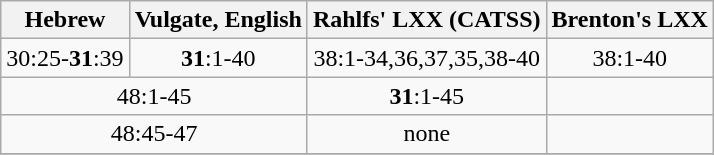<table class=wikitable>
<tr>
<th>Hebrew</th>
<th>Vulgate, English</th>
<th>Rahlfs' LXX (CATSS)</th>
<th>Brenton's LXX</th>
</tr>
<tr>
<td>30:25-<strong>31</strong>:39</td>
<td align=center><strong>31</strong>:1-40</td>
<td align=center>38:1-34,36,37,35,38-40</td>
<td align=center>38:1-40</td>
</tr>
<tr>
<td colspan=2; align=center>48:1-45</td>
<td align=center><strong>31</strong>:1-45</td>
<td></td>
</tr>
<tr>
<td colspan=2; align=center>48:45-47</td>
<td align=center>none</td>
<td></td>
</tr>
<tr>
</tr>
</table>
